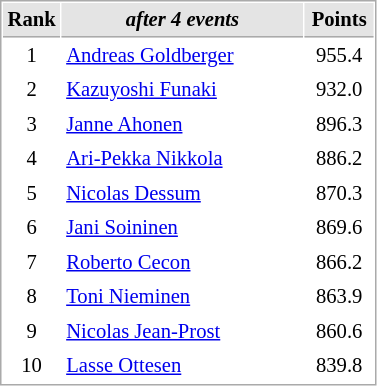<table cellspacing="1" cellpadding="3" style="border:1px solid #AAAAAA;font-size:86%">
<tr style="background:#E4E4E4">
<th style="border-bottom:1px solid #AAAAAA" width=10>Rank</th>
<th style="border-bottom:1px solid #AAAAAA" width=155><em>after 4 events</em></th>
<th style="border-bottom:1px solid #AAAAAA" width=40>Points</th>
</tr>
<tr>
<td style="text-align:center">1</td>
<td> <a href='#'>Andreas Goldberger</a></td>
<td style="text-align:center">955.4</td>
</tr>
<tr>
<td style="text-align:center">2</td>
<td> <a href='#'>Kazuyoshi Funaki</a></td>
<td style="text-align:center">932.0</td>
</tr>
<tr>
<td style="text-align:center">3</td>
<td> <a href='#'>Janne Ahonen</a></td>
<td style="text-align:center">896.3</td>
</tr>
<tr>
<td style="text-align:center">4</td>
<td> <a href='#'>Ari-Pekka Nikkola</a></td>
<td style="text-align:center">886.2</td>
</tr>
<tr>
<td style="text-align:center">5</td>
<td> <a href='#'>Nicolas Dessum</a></td>
<td style="text-align:center">870.3</td>
</tr>
<tr>
<td style="text-align:center">6</td>
<td> <a href='#'>Jani Soininen</a></td>
<td style="text-align:center">869.6</td>
</tr>
<tr>
<td style="text-align:center">7</td>
<td> <a href='#'>Roberto Cecon</a></td>
<td style="text-align:center">866.2</td>
</tr>
<tr>
<td style="text-align:center">8</td>
<td> <a href='#'>Toni Nieminen</a></td>
<td style="text-align:center">863.9</td>
</tr>
<tr>
<td style="text-align:center">9</td>
<td> <a href='#'>Nicolas Jean-Prost</a></td>
<td style="text-align:center">860.6</td>
</tr>
<tr>
<td style="text-align:center">10</td>
<td> <a href='#'>Lasse Ottesen</a></td>
<td style="text-align:center">839.8</td>
</tr>
</table>
